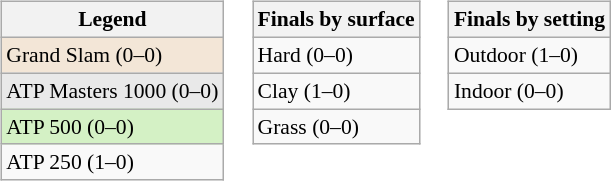<table>
<tr valign=top>
<td><br><table class="wikitable" style=font-size:90%>
<tr>
<th>Legend</th>
</tr>
<tr style="background:#f3e6d7;">
<td>Grand Slam (0–0)</td>
</tr>
<tr style="background:#e9e9e9;">
<td>ATP Masters 1000 (0–0)</td>
</tr>
<tr style="background:#d4f1c5;">
<td>ATP 500 (0–0)</td>
</tr>
<tr>
<td>ATP 250 (1–0)</td>
</tr>
</table>
</td>
<td><br><table class="wikitable" style=font-size:90%>
<tr>
<th>Finals by surface</th>
</tr>
<tr>
<td>Hard (0–0)</td>
</tr>
<tr>
<td>Clay (1–0)</td>
</tr>
<tr>
<td>Grass (0–0)</td>
</tr>
</table>
</td>
<td><br><table class="wikitable" style=font-size:90%>
<tr>
<th>Finals by setting</th>
</tr>
<tr>
<td>Outdoor (1–0)</td>
</tr>
<tr>
<td>Indoor (0–0)</td>
</tr>
</table>
</td>
</tr>
</table>
